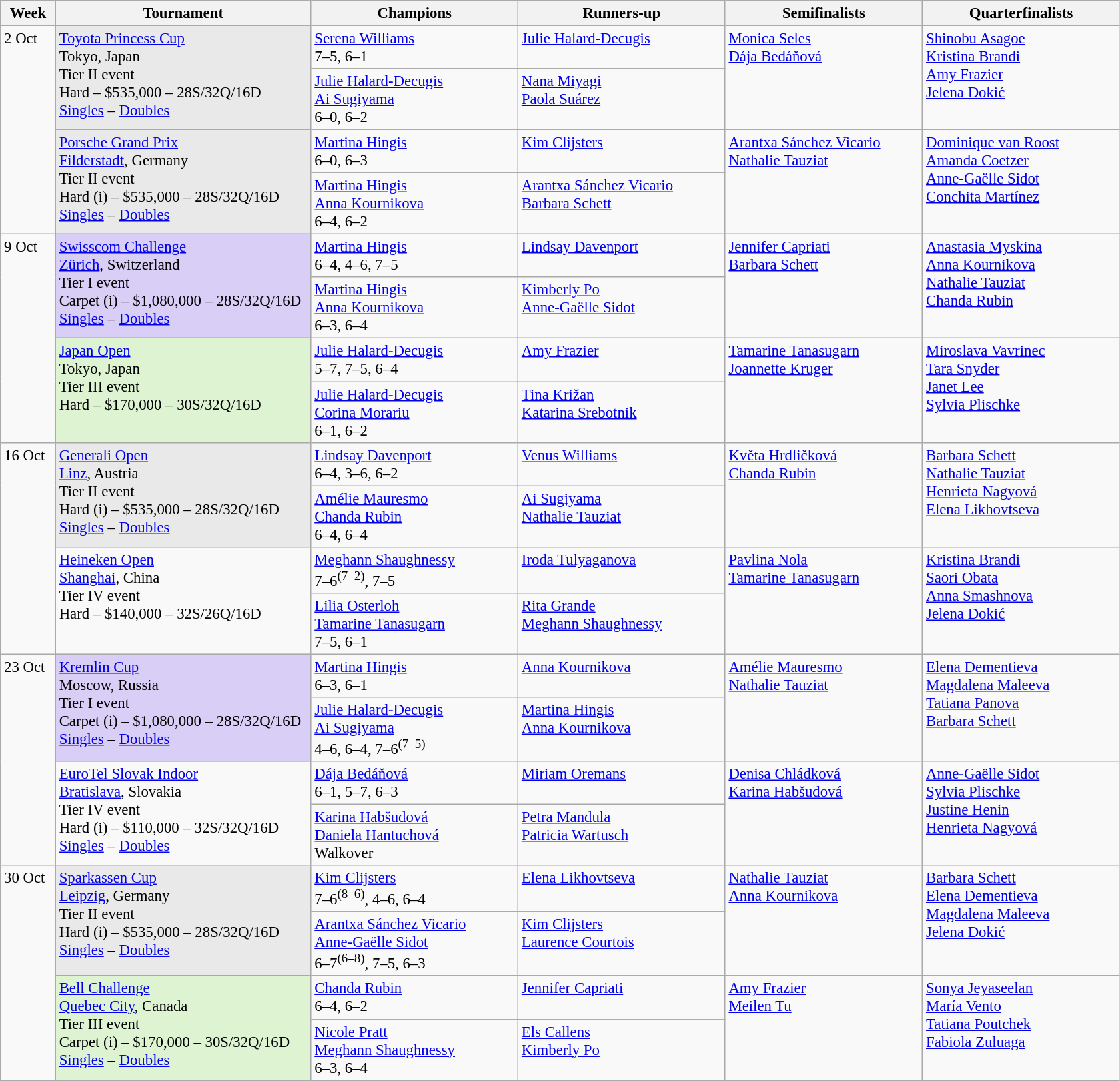<table class=wikitable style=font-size:95%>
<tr>
<th style="width:48px;">Week</th>
<th style="width:248px;">Tournament</th>
<th style="width:200px;">Champions</th>
<th style="width:200px;">Runners-up</th>
<th style="width:190px;">Semifinalists</th>
<th style="width:190px;">Quarterfinalists</th>
</tr>
<tr valign="top">
<td rowspan=4>2 Oct</td>
<td rowspan=2 bgcolor=#E9E9E9><a href='#'>Toyota Princess Cup</a><br> Tokyo, Japan <br>Tier II event<br>Hard – $535,000 – 28S/32Q/16D<br><a href='#'>Singles</a> – <a href='#'>Doubles</a></td>
<td> <a href='#'>Serena Williams</a> <br> 7–5, 6–1</td>
<td> <a href='#'>Julie Halard-Decugis</a></td>
<td rowspan=2> <a href='#'>Monica Seles</a><br> <a href='#'>Dája Bedáňová</a></td>
<td rowspan=2> <a href='#'>Shinobu Asagoe</a>  <br>  <a href='#'>Kristina Brandi</a> <br> <a href='#'>Amy Frazier</a><br>   <a href='#'>Jelena Dokić</a></td>
</tr>
<tr valign="top">
<td> <a href='#'>Julie Halard-Decugis</a> <br>  <a href='#'>Ai Sugiyama</a><br>6–0, 6–2</td>
<td> <a href='#'>Nana Miyagi</a> <br>  <a href='#'>Paola Suárez</a></td>
</tr>
<tr valign="top">
<td rowspan=2 bgcolor=#E9E9E9><a href='#'>Porsche Grand Prix</a><br> <a href='#'>Filderstadt</a>, Germany <br>Tier II event<br>Hard (i) – $535,000 – 28S/32Q/16D<br><a href='#'>Singles</a> – <a href='#'>Doubles</a></td>
<td> <a href='#'>Martina Hingis</a> <br> 6–0, 6–3</td>
<td> <a href='#'>Kim Clijsters</a></td>
<td rowspan=2> <a href='#'>Arantxa Sánchez Vicario</a><br> <a href='#'>Nathalie Tauziat</a></td>
<td rowspan=2> <a href='#'>Dominique van Roost</a>  <br>  <a href='#'>Amanda Coetzer</a> <br> <a href='#'>Anne-Gaëlle Sidot</a><br>   <a href='#'>Conchita Martínez</a></td>
</tr>
<tr valign="top">
<td> <a href='#'>Martina Hingis</a> <br>  <a href='#'>Anna Kournikova</a><br>6–4, 6–2</td>
<td> <a href='#'>Arantxa Sánchez Vicario</a> <br>  <a href='#'>Barbara Schett</a></td>
</tr>
<tr valign="top">
<td rowspan=4>9 Oct</td>
<td rowspan=2 bgcolor=#d8cef6><a href='#'>Swisscom Challenge</a><br> <a href='#'>Zürich</a>, Switzerland <br>Tier I event<br>Carpet (i) – $1,080,000 – 28S/32Q/16D<br><a href='#'>Singles</a> – <a href='#'>Doubles</a></td>
<td> <a href='#'>Martina Hingis</a> <br> 6–4, 4–6, 7–5</td>
<td> <a href='#'>Lindsay Davenport</a></td>
<td rowspan=2> <a href='#'>Jennifer Capriati</a><br> <a href='#'>Barbara Schett</a></td>
<td rowspan=2> <a href='#'>Anastasia Myskina</a>  <br>  <a href='#'>Anna Kournikova</a> <br> <a href='#'>Nathalie Tauziat</a><br>   <a href='#'>Chanda Rubin</a></td>
</tr>
<tr valign="top">
<td> <a href='#'>Martina Hingis</a> <br>  <a href='#'>Anna Kournikova</a><br>6–3, 6–4</td>
<td> <a href='#'>Kimberly Po</a> <br>  <a href='#'>Anne-Gaëlle Sidot</a></td>
</tr>
<tr valign="top">
<td rowspan=2 bgcolor=#DDF3D1><a href='#'>Japan Open</a><br> Tokyo, Japan <br>Tier III event<br>Hard – $170,000 – 30S/32Q/16D</td>
<td> <a href='#'>Julie Halard-Decugis</a> <br> 5–7, 7–5, 6–4</td>
<td> <a href='#'>Amy Frazier</a></td>
<td rowspan=2> <a href='#'>Tamarine Tanasugarn</a><br> <a href='#'>Joannette Kruger</a></td>
<td rowspan=2> <a href='#'>Miroslava Vavrinec</a>  <br>  <a href='#'>Tara Snyder</a> <br> <a href='#'>Janet Lee</a><br>   <a href='#'>Sylvia Plischke</a></td>
</tr>
<tr valign="top">
<td> <a href='#'>Julie Halard-Decugis</a> <br>  <a href='#'>Corina Morariu</a><br>6–1, 6–2</td>
<td> <a href='#'>Tina Križan</a> <br>  <a href='#'>Katarina Srebotnik</a></td>
</tr>
<tr valign="top">
<td rowspan=4>16 Oct</td>
<td rowspan=2 bgcolor=#E9E9E9><a href='#'>Generali Open</a><br> <a href='#'>Linz</a>, Austria <br>Tier II event<br>Hard (i) – $535,000 – 28S/32Q/16D<br><a href='#'>Singles</a> – <a href='#'>Doubles</a></td>
<td> <a href='#'>Lindsay Davenport</a> <br> 6–4, 3–6, 6–2</td>
<td> <a href='#'>Venus Williams</a></td>
<td rowspan=2> <a href='#'>Květa Hrdličková</a><br> <a href='#'>Chanda Rubin</a></td>
<td rowspan=2> <a href='#'>Barbara Schett</a>  <br>  <a href='#'>Nathalie Tauziat</a> <br> <a href='#'>Henrieta Nagyová</a><br>   <a href='#'>Elena Likhovtseva</a></td>
</tr>
<tr valign="top">
<td> <a href='#'>Amélie Mauresmo</a> <br>  <a href='#'>Chanda Rubin</a><br>6–4, 6–4</td>
<td> <a href='#'>Ai Sugiyama</a> <br>  <a href='#'>Nathalie Tauziat</a></td>
</tr>
<tr valign="top">
<td rowspan=2><a href='#'>Heineken Open</a><br> <a href='#'>Shanghai</a>, China <br>Tier IV event<br>Hard – $140,000 – 32S/26Q/16D</td>
<td> <a href='#'>Meghann Shaughnessy</a> <br> 7–6<sup>(7–2)</sup>, 7–5</td>
<td> <a href='#'>Iroda Tulyaganova</a></td>
<td rowspan=2> <a href='#'>Pavlina Nola</a><br> <a href='#'>Tamarine Tanasugarn</a></td>
<td rowspan=2> <a href='#'>Kristina Brandi</a>  <br>  <a href='#'>Saori Obata</a> <br> <a href='#'>Anna Smashnova</a><br>   <a href='#'>Jelena Dokić</a></td>
</tr>
<tr valign="top">
<td> <a href='#'>Lilia Osterloh</a> <br>  <a href='#'>Tamarine Tanasugarn</a><br>7–5, 6–1</td>
<td> <a href='#'>Rita Grande</a> <br>  <a href='#'>Meghann Shaughnessy</a></td>
</tr>
<tr valign="top">
<td rowspan=4>23 Oct</td>
<td rowspan=2 bgcolor=#d8cef6><a href='#'>Kremlin Cup</a><br> Moscow, Russia <br>Tier I event<br>Carpet (i) – $1,080,000 – 28S/32Q/16D<br><a href='#'>Singles</a> – <a href='#'>Doubles</a></td>
<td> <a href='#'>Martina Hingis</a> <br> 6–3, 6–1</td>
<td> <a href='#'>Anna Kournikova</a></td>
<td rowspan=2> <a href='#'>Amélie Mauresmo</a><br> <a href='#'>Nathalie Tauziat</a></td>
<td rowspan=2> <a href='#'>Elena Dementieva</a>  <br>  <a href='#'>Magdalena Maleeva</a> <br> <a href='#'>Tatiana Panova</a><br>   <a href='#'>Barbara Schett</a></td>
</tr>
<tr valign="top">
<td> <a href='#'>Julie Halard-Decugis</a> <br>  <a href='#'>Ai Sugiyama</a><br>4–6, 6–4, 7–6<sup>(7–5)</sup></td>
<td> <a href='#'>Martina Hingis</a> <br>  <a href='#'>Anna Kournikova</a></td>
</tr>
<tr valign="top">
<td rowspan=2><a href='#'>EuroTel Slovak Indoor</a><br> <a href='#'>Bratislava</a>, Slovakia <br>Tier IV event<br>Hard (i) – $110,000 – 32S/32Q/16D<br><a href='#'>Singles</a> – <a href='#'>Doubles</a></td>
<td> <a href='#'>Dája Bedáňová</a> <br> 6–1, 5–7, 6–3</td>
<td> <a href='#'>Miriam Oremans</a></td>
<td rowspan=2> <a href='#'>Denisa Chládková</a><br> <a href='#'>Karina Habšudová</a></td>
<td rowspan=2> <a href='#'>Anne-Gaëlle Sidot</a>  <br>  <a href='#'>Sylvia Plischke</a> <br> <a href='#'>Justine Henin</a><br>   <a href='#'>Henrieta Nagyová</a></td>
</tr>
<tr valign="top">
<td> <a href='#'>Karina Habšudová</a> <br>  <a href='#'>Daniela Hantuchová</a><br>Walkover</td>
<td> <a href='#'>Petra Mandula</a> <br>  <a href='#'>Patricia Wartusch</a></td>
</tr>
<tr valign="top">
<td rowspan=4>30 Oct</td>
<td rowspan=2 bgcolor=#E9E9E9><a href='#'>Sparkassen Cup</a><br> <a href='#'>Leipzig</a>, Germany <br>Tier II event<br>Hard (i) – $535,000 – 28S/32Q/16D<br><a href='#'>Singles</a> – <a href='#'>Doubles</a></td>
<td> <a href='#'>Kim Clijsters</a> <br> 7–6<sup>(8–6)</sup>, 4–6, 6–4</td>
<td> <a href='#'>Elena Likhovtseva</a></td>
<td rowspan=2> <a href='#'>Nathalie Tauziat</a><br> <a href='#'>Anna Kournikova</a></td>
<td rowspan=2> <a href='#'>Barbara Schett</a>  <br>  <a href='#'>Elena Dementieva</a> <br> <a href='#'>Magdalena Maleeva</a><br>   <a href='#'>Jelena Dokić</a></td>
</tr>
<tr valign="top">
<td> <a href='#'>Arantxa Sánchez Vicario</a> <br>  <a href='#'>Anne-Gaëlle Sidot</a><br>6–7<sup>(6–8)</sup>, 7–5, 6–3</td>
<td> <a href='#'>Kim Clijsters</a> <br>  <a href='#'>Laurence Courtois</a></td>
</tr>
<tr valign="top">
<td rowspan=2 bgcolor=#DDF3D1><a href='#'>Bell Challenge</a><br> <a href='#'>Quebec City</a>, Canada <br>Tier III event<br>Carpet (i) – $170,000 – 30S/32Q/16D<br><a href='#'>Singles</a> – <a href='#'>Doubles</a></td>
<td> <a href='#'>Chanda Rubin</a> <br> 6–4, 6–2</td>
<td> <a href='#'>Jennifer Capriati</a></td>
<td rowspan=2> <a href='#'>Amy Frazier</a><br> <a href='#'>Meilen Tu</a></td>
<td rowspan=2> <a href='#'>Sonya Jeyaseelan</a>  <br>  <a href='#'>María Vento</a> <br> <a href='#'>Tatiana Poutchek</a><br>   <a href='#'>Fabiola Zuluaga</a></td>
</tr>
<tr valign="top">
<td> <a href='#'>Nicole Pratt</a> <br>  <a href='#'>Meghann Shaughnessy</a><br>6–3, 6–4</td>
<td> <a href='#'>Els Callens</a> <br>  <a href='#'>Kimberly Po</a></td>
</tr>
</table>
